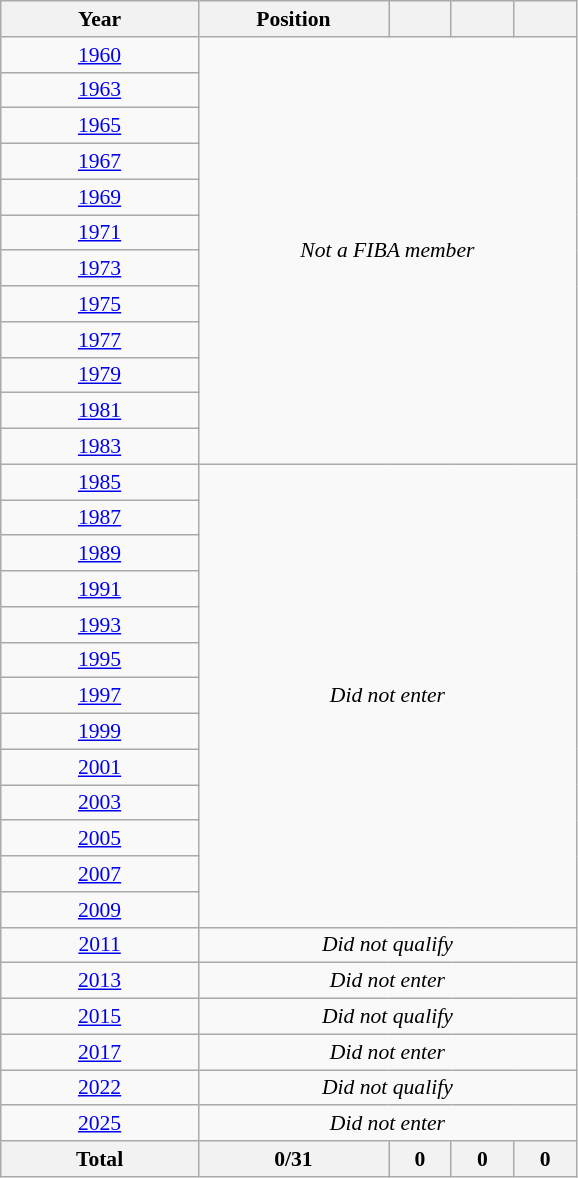<table class="wikitable" style="text-align: center;font-size:90%;">
<tr>
<th width=125>Year</th>
<th width=120>Position</th>
<th width=35></th>
<th width=35></th>
<th width=35></th>
</tr>
<tr>
<td> <a href='#'>1960</a></td>
<td colspan="4" rowspan="12"><em>Not a FIBA member</em></td>
</tr>
<tr>
<td> <a href='#'>1963</a></td>
</tr>
<tr>
<td> <a href='#'>1965</a></td>
</tr>
<tr>
<td> <a href='#'>1967</a></td>
</tr>
<tr>
<td> <a href='#'>1969</a></td>
</tr>
<tr>
<td> <a href='#'>1971</a></td>
</tr>
<tr>
<td> <a href='#'>1973</a></td>
</tr>
<tr>
<td> <a href='#'>1975</a></td>
</tr>
<tr>
<td> <a href='#'>1977</a></td>
</tr>
<tr>
<td> <a href='#'>1979</a></td>
</tr>
<tr>
<td> <a href='#'>1981</a></td>
</tr>
<tr>
<td> <a href='#'>1983</a></td>
</tr>
<tr>
<td> <a href='#'>1985</a></td>
<td colspan="4" rowspan="13"><em>Did not enter</em></td>
</tr>
<tr>
<td> <a href='#'>1987</a></td>
</tr>
<tr>
<td> <a href='#'>1989</a></td>
</tr>
<tr>
<td> <a href='#'>1991</a></td>
</tr>
<tr>
<td> <a href='#'>1993</a></td>
</tr>
<tr>
<td> <a href='#'>1995</a></td>
</tr>
<tr>
<td> <a href='#'>1997</a></td>
</tr>
<tr>
<td> <a href='#'>1999</a></td>
</tr>
<tr>
<td> <a href='#'>2001</a></td>
</tr>
<tr>
<td> <a href='#'>2003</a></td>
</tr>
<tr>
<td> <a href='#'>2005</a></td>
</tr>
<tr>
<td> <a href='#'>2007</a></td>
</tr>
<tr>
<td> <a href='#'>2009</a></td>
</tr>
<tr>
<td> <a href='#'>2011</a></td>
<td colspan=4><em>Did not qualify</em></td>
</tr>
<tr>
<td> <a href='#'>2013</a></td>
<td colspan=4><em>Did not enter</em></td>
</tr>
<tr>
<td> <a href='#'>2015</a></td>
<td colspan=4><em>Did not qualify</em></td>
</tr>
<tr>
<td> <a href='#'>2017</a></td>
<td colspan=4><em>Did not enter</em></td>
</tr>
<tr>
<td> <a href='#'>2022</a></td>
<td colspan=4><em>Did not qualify</em></td>
</tr>
<tr>
<td> <a href='#'>2025</a></td>
<td colspan=4><em>Did not enter</em></td>
</tr>
<tr>
<th>Total</th>
<th>0/31</th>
<th>0</th>
<th>0</th>
<th>0</th>
</tr>
</table>
